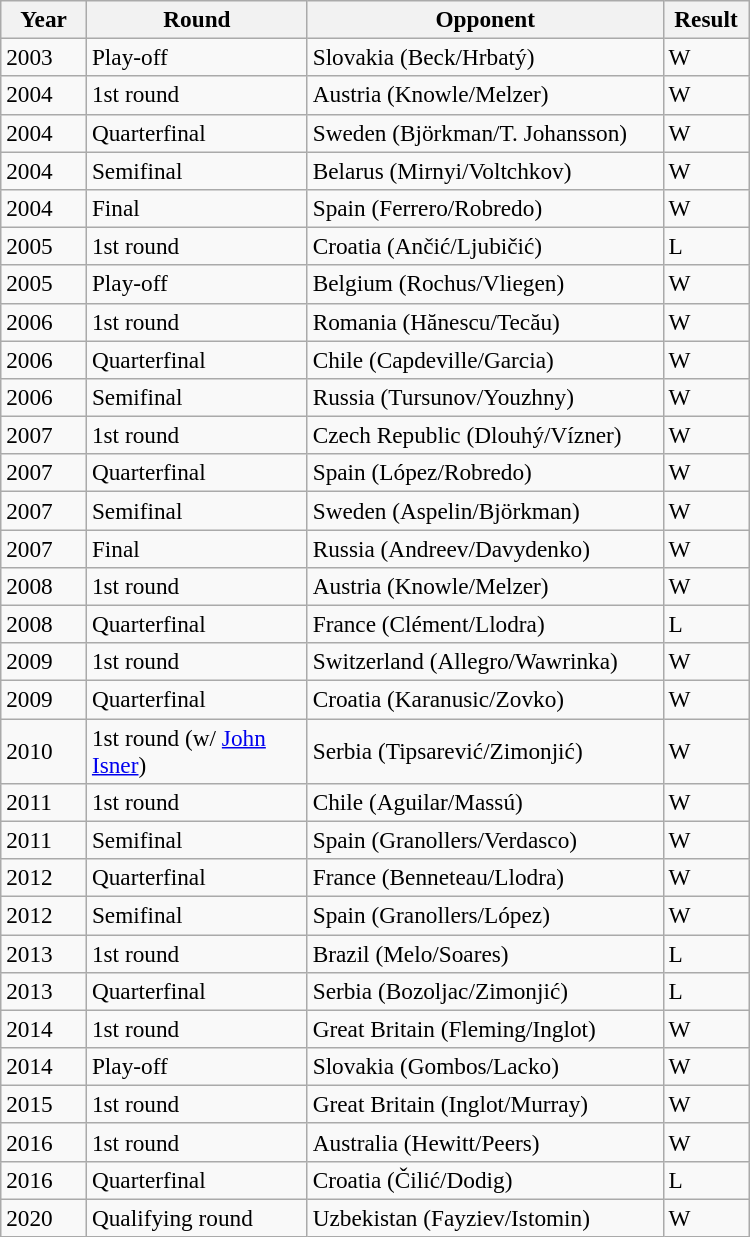<table class="sortable wikitable" style=font-size:97%>
<tr>
<th width=50>Year</th>
<th width=140>Round</th>
<th width=230>Opponent</th>
<th width=50>Result</th>
</tr>
<tr>
<td>2003</td>
<td>Play-off</td>
<td> Slovakia (Beck/Hrbatý)</td>
<td>W</td>
</tr>
<tr>
<td>2004</td>
<td>1st round</td>
<td> Austria (Knowle/Melzer)</td>
<td>W</td>
</tr>
<tr>
<td>2004</td>
<td>Quarterfinal</td>
<td> Sweden (Björkman/T. Johansson)</td>
<td>W</td>
</tr>
<tr>
<td>2004</td>
<td>Semifinal</td>
<td> Belarus (Mirnyi/Voltchkov)</td>
<td>W</td>
</tr>
<tr>
<td>2004</td>
<td>Final</td>
<td> Spain (Ferrero/Robredo)</td>
<td>W</td>
</tr>
<tr>
<td>2005</td>
<td>1st round</td>
<td> Croatia (Ančić/Ljubičić)</td>
<td>L</td>
</tr>
<tr>
<td>2005</td>
<td>Play-off</td>
<td> Belgium (Rochus/Vliegen)</td>
<td>W</td>
</tr>
<tr>
<td>2006</td>
<td>1st round</td>
<td> Romania (Hănescu/Tecău)</td>
<td>W</td>
</tr>
<tr>
<td>2006</td>
<td>Quarterfinal</td>
<td> Chile (Capdeville/Garcia)</td>
<td>W</td>
</tr>
<tr>
<td>2006</td>
<td>Semifinal</td>
<td> Russia (Tursunov/Youzhny)</td>
<td>W</td>
</tr>
<tr>
<td>2007</td>
<td>1st round</td>
<td> Czech Republic (Dlouhý/Vízner)</td>
<td>W</td>
</tr>
<tr>
<td>2007</td>
<td>Quarterfinal</td>
<td> Spain (López/Robredo)</td>
<td>W</td>
</tr>
<tr>
<td>2007</td>
<td>Semifinal</td>
<td> Sweden (Aspelin/Björkman)</td>
<td>W</td>
</tr>
<tr>
<td>2007</td>
<td>Final</td>
<td> Russia (Andreev/Davydenko)</td>
<td>W</td>
</tr>
<tr>
<td>2008</td>
<td>1st round</td>
<td> Austria (Knowle/Melzer)</td>
<td>W</td>
</tr>
<tr>
<td>2008</td>
<td>Quarterfinal</td>
<td> France (Clément/Llodra)</td>
<td>L</td>
</tr>
<tr>
<td>2009</td>
<td>1st round</td>
<td> Switzerland (Allegro/Wawrinka)</td>
<td>W</td>
</tr>
<tr>
<td>2009</td>
<td>Quarterfinal</td>
<td> Croatia (Karanusic/Zovko)</td>
<td>W</td>
</tr>
<tr>
<td>2010</td>
<td>1st round (w/ <a href='#'>John Isner</a>)</td>
<td> Serbia (Tipsarević/Zimonjić)</td>
<td>W</td>
</tr>
<tr>
<td>2011</td>
<td>1st round</td>
<td> Chile (Aguilar/Massú)</td>
<td>W</td>
</tr>
<tr>
<td>2011</td>
<td>Semifinal</td>
<td> Spain (Granollers/Verdasco)</td>
<td>W</td>
</tr>
<tr>
<td>2012</td>
<td>Quarterfinal</td>
<td> France (Benneteau/Llodra)</td>
<td>W</td>
</tr>
<tr>
<td>2012</td>
<td>Semifinal</td>
<td> Spain (Granollers/López)</td>
<td>W</td>
</tr>
<tr>
<td>2013</td>
<td>1st round</td>
<td> Brazil (Melo/Soares)</td>
<td>L</td>
</tr>
<tr>
<td>2013</td>
<td>Quarterfinal</td>
<td> Serbia (Bozoljac/Zimonjić)</td>
<td>L</td>
</tr>
<tr>
<td>2014</td>
<td>1st round</td>
<td> Great Britain (Fleming/Inglot)</td>
<td>W</td>
</tr>
<tr>
<td>2014</td>
<td>Play-off</td>
<td> Slovakia (Gombos/Lacko)</td>
<td>W</td>
</tr>
<tr>
<td>2015</td>
<td>1st round</td>
<td> Great Britain (Inglot/Murray)</td>
<td>W</td>
</tr>
<tr>
<td>2016</td>
<td>1st round</td>
<td> Australia (Hewitt/Peers)</td>
<td>W</td>
</tr>
<tr>
<td>2016</td>
<td>Quarterfinal</td>
<td> Croatia (Čilić/Dodig)</td>
<td>L</td>
</tr>
<tr>
<td>2020</td>
<td>Qualifying round</td>
<td> Uzbekistan (Fayziev/Istomin)</td>
<td>W</td>
</tr>
</table>
